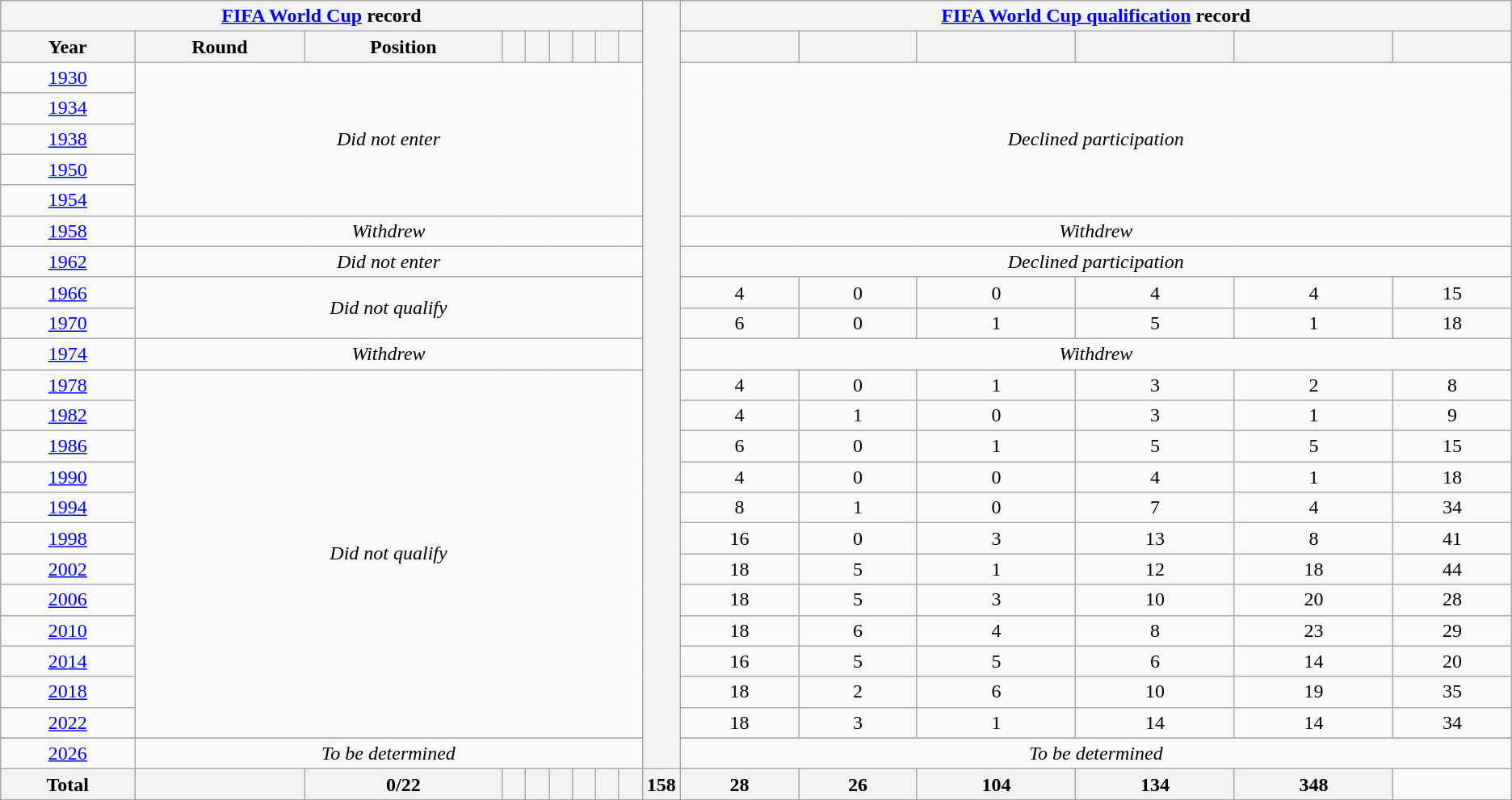<table class="wikitable" style="text-align: center;">
<tr>
<th colspan=9><a href='#'>FIFA World Cup</a> record</th>
<th width=1% rowspan=26></th>
<th colspan=6><a href='#'>FIFA World Cup qualification</a> record</th>
</tr>
<tr>
<th>Year</th>
<th>Round</th>
<th>Position</th>
<th></th>
<th></th>
<th></th>
<th></th>
<th></th>
<th></th>
<th></th>
<th></th>
<th></th>
<th></th>
<th></th>
<th></th>
</tr>
<tr>
<td> <a href='#'>1930</a></td>
<td colspan=8 rowspan=5><em>Did not enter</em></td>
<td colspan=6 rowspan=5><em>Declined participation</em></td>
</tr>
<tr>
<td> <a href='#'>1934</a></td>
</tr>
<tr>
<td> <a href='#'>1938</a></td>
</tr>
<tr>
<td> <a href='#'>1950</a></td>
</tr>
<tr>
<td> <a href='#'>1954</a></td>
</tr>
<tr>
<td> <a href='#'>1958</a></td>
<td colspan=8><em>Withdrew</em></td>
<td colspan=6><em>Withdrew</em></td>
</tr>
<tr>
<td> <a href='#'>1962</a></td>
<td colspan=8><em>Did not enter</em></td>
<td colspan=6><em>Declined participation</em></td>
</tr>
<tr>
<td> <a href='#'>1966</a></td>
<td colspan=8 rowspan=2><em>Did not qualify</em></td>
<td>4</td>
<td>0</td>
<td>0</td>
<td>4</td>
<td>4</td>
<td>15</td>
</tr>
<tr>
<td> <a href='#'>1970</a></td>
<td>6</td>
<td>0</td>
<td>1</td>
<td>5</td>
<td>1</td>
<td>18</td>
</tr>
<tr>
<td> <a href='#'>1974</a></td>
<td colspan=8><em>Withdrew</em></td>
<td colspan=6><em>Withdrew</em></td>
</tr>
<tr>
<td> <a href='#'>1978</a></td>
<td colspan=8 rowspan=12><em>Did not qualify</em></td>
<td>4</td>
<td>0</td>
<td>1</td>
<td>3</td>
<td>2</td>
<td>8</td>
</tr>
<tr>
<td> <a href='#'>1982</a></td>
<td>4</td>
<td>1</td>
<td>0</td>
<td>3</td>
<td>1</td>
<td>9</td>
</tr>
<tr>
<td> <a href='#'>1986</a></td>
<td>6</td>
<td>0</td>
<td>1</td>
<td>5</td>
<td>5</td>
<td>15</td>
</tr>
<tr>
<td> <a href='#'>1990</a></td>
<td>4</td>
<td>0</td>
<td>0</td>
<td>4</td>
<td>1</td>
<td>18</td>
</tr>
<tr>
<td> <a href='#'>1994</a></td>
<td>8</td>
<td>1</td>
<td>0</td>
<td>7</td>
<td>4</td>
<td>34</td>
</tr>
<tr>
<td> <a href='#'>1998</a></td>
<td>16</td>
<td>0</td>
<td>3</td>
<td>13</td>
<td>8</td>
<td>41</td>
</tr>
<tr>
<td>  <a href='#'>2002</a></td>
<td>18</td>
<td>5</td>
<td>1</td>
<td>12</td>
<td>18</td>
<td>44</td>
</tr>
<tr>
<td> <a href='#'>2006</a></td>
<td>18</td>
<td>5</td>
<td>3</td>
<td>10</td>
<td>20</td>
<td>28</td>
</tr>
<tr>
<td> <a href='#'>2010</a></td>
<td>18</td>
<td>6</td>
<td>4</td>
<td>8</td>
<td>23</td>
<td>29</td>
</tr>
<tr>
<td> <a href='#'>2014</a></td>
<td>16</td>
<td>5</td>
<td>5</td>
<td>6</td>
<td>14</td>
<td>20</td>
</tr>
<tr>
<td> <a href='#'>2018</a></td>
<td>18</td>
<td>2</td>
<td>6</td>
<td>10</td>
<td>19</td>
<td>35</td>
</tr>
<tr>
<td> <a href='#'>2022</a></td>
<td>18</td>
<td>3</td>
<td>1</td>
<td>14</td>
<td>14</td>
<td>34</td>
</tr>
<tr>
</tr>
<tr>
<td>   <a href='#'>2026</a></td>
<td colspan=8><em>To be determined</em></td>
<td colspan=6><em>To be determined</em></td>
</tr>
<tr>
<th>Total</th>
<th></th>
<th>0/22</th>
<th></th>
<th></th>
<th></th>
<th></th>
<th></th>
<th></th>
<th>158</th>
<th>28</th>
<th>26</th>
<th>104</th>
<th>134</th>
<th>348</th>
</tr>
</table>
